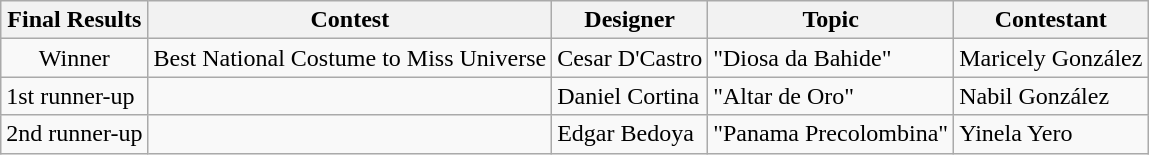<table class="wikitable">
<tr>
<th>Final Results</th>
<th>Contest</th>
<th>Designer</th>
<th>Topic</th>
<th>Contestant</th>
</tr>
<tr>
<td align="center">Winner</td>
<td>Best National Costume to Miss Universe</td>
<td>Cesar D'Castro</td>
<td>"Diosa da Bahide"</td>
<td>Maricely González</td>
</tr>
<tr>
<td>1st runner-up</td>
<td></td>
<td>Daniel Cortina</td>
<td>"Altar de Oro"</td>
<td>Nabil González</td>
</tr>
<tr>
<td>2nd runner-up</td>
<td></td>
<td>Edgar Bedoya</td>
<td>"Panama Precolombina"</td>
<td>Yinela Yero</td>
</tr>
</table>
